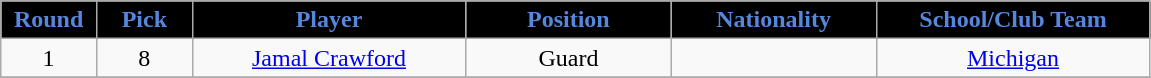<table class="wikitable sortable sortable">
<tr>
<th style="background:#000000;color:#5787DC;" width="7%">Round</th>
<th style="background:#000000;color:#5787DC;" width="7%">Pick</th>
<th style="background:#000000;color:#5787DC;" width="20%">Player</th>
<th style="background:#000000;color:#5787DC;" width="15%">Position</th>
<th style="background:#000000;color:#5787DC;" width="15%">Nationality</th>
<th style="background:#000000;color:#5787DC;" width="20%">School/Club Team</th>
</tr>
<tr align="center">
<td>1</td>
<td>8</td>
<td><a href='#'>Jamal Crawford</a></td>
<td>Guard</td>
<td></td>
<td><a href='#'>Michigan</a></td>
</tr>
<tr align="center">
</tr>
</table>
